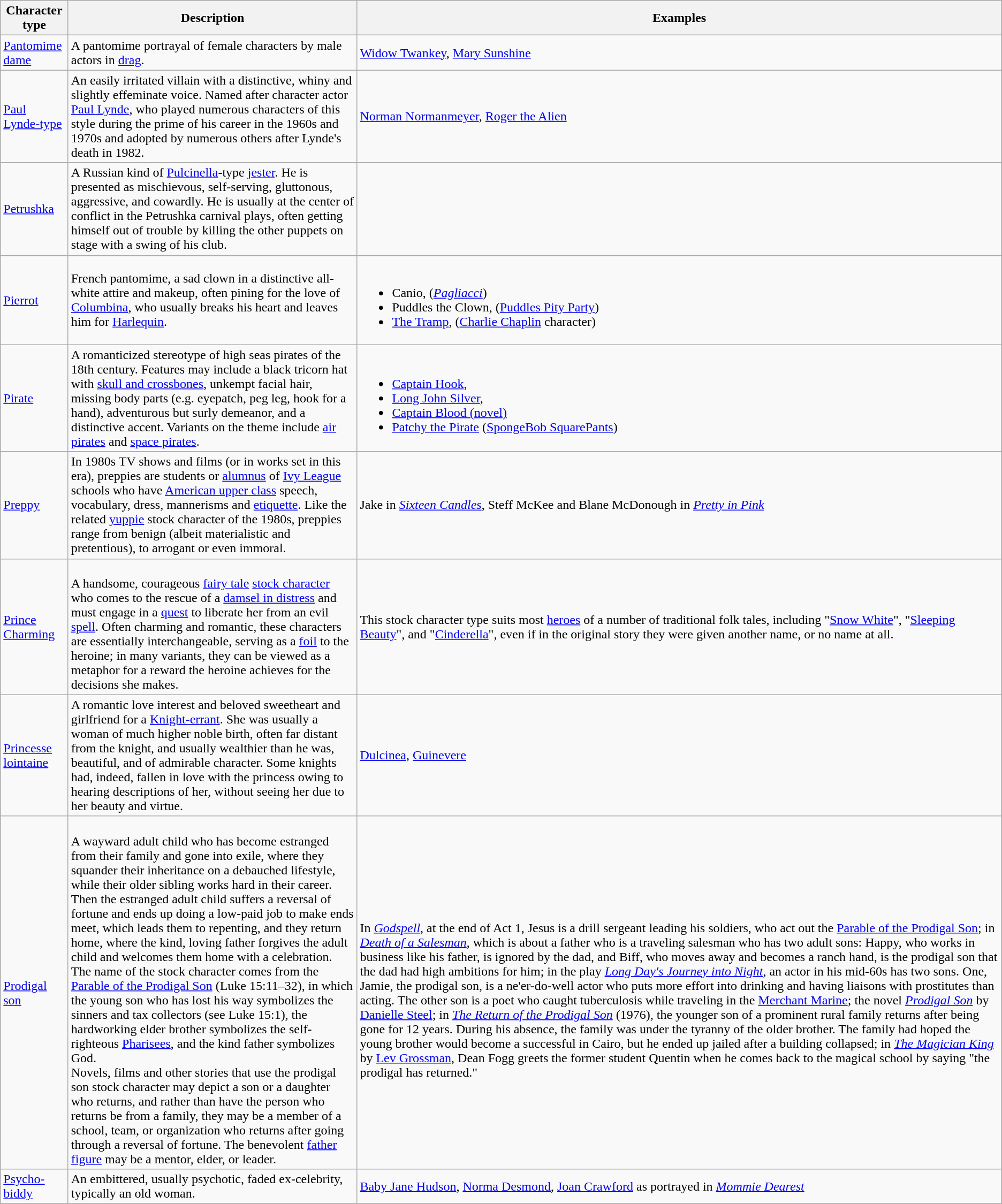<table class="wikitable">
<tr>
<th>Character type</th>
<th>Description</th>
<th>Examples</th>
</tr>
<tr>
<td><a href='#'>Pantomime dame</a></td>
<td>A pantomime portrayal of female characters by male actors in <a href='#'>drag</a>.</td>
<td><a href='#'>Widow Twankey</a>, <a href='#'>Mary Sunshine</a></td>
</tr>
<tr>
<td><a href='#'>Paul Lynde-type</a></td>
<td>An easily irritated villain with a distinctive, whiny and slightly effeminate voice. Named after character actor <a href='#'>Paul Lynde</a>, who played numerous characters of this style during the prime of his career in the 1960s and 1970s and adopted by numerous others after Lynde's death in 1982.</td>
<td><a href='#'>Norman Normanmeyer</a>, <a href='#'>Roger the Alien</a></td>
</tr>
<tr>
<td><a href='#'>Petrushka</a></td>
<td>A Russian kind of <a href='#'>Pulcinella</a>-type <a href='#'>jester</a>. He is presented as mischievous, self-serving, gluttonous, aggressive, and cowardly. He is usually at the center of conflict in the Petrushka carnival plays, often getting himself out of trouble by killing the other puppets on stage with a swing of his club.</td>
<td></td>
</tr>
<tr>
<td><a href='#'>Pierrot</a></td>
<td>French pantomime, a sad clown in a distinctive all-white attire and makeup, often pining for the love of <a href='#'>Columbina</a>, who usually breaks his heart and leaves him for <a href='#'>Harlequin</a>.</td>
<td><br><ul><li>Canio, (<em><a href='#'>Pagliacci</a></em>)</li><li>Puddles the Clown, (<a href='#'>Puddles Pity Party</a>)</li><li><a href='#'>The Tramp</a>, (<a href='#'>Charlie Chaplin</a> character)</li></ul></td>
</tr>
<tr>
<td><a href='#'>Pirate</a></td>
<td>A romanticized stereotype of high seas pirates of the 18th century. Features may include a black tricorn hat with <a href='#'>skull and crossbones</a>, unkempt facial hair, missing body parts (e.g. eyepatch, peg leg, hook for a hand), adventurous but surly demeanor, and a distinctive accent. Variants on the theme include <a href='#'>air pirates</a> and <a href='#'>space pirates</a>.</td>
<td><br><ul><li><a href='#'>Captain Hook</a>,</li><li><a href='#'>Long John Silver</a>,</li><li><a href='#'>Captain Blood (novel)</a></li><li><a href='#'>Patchy the Pirate</a> (<a href='#'>SpongeBob SquarePants</a>)</li></ul></td>
</tr>
<tr>
<td><a href='#'>Preppy</a></td>
<td>In 1980s TV shows and films (or in works set in this era), preppies are students or <a href='#'>alumnus</a> of <a href='#'>Ivy League</a> schools who have <a href='#'>American upper class</a> speech, vocabulary, dress, mannerisms and <a href='#'>etiquette</a>. Like the related <a href='#'>yuppie</a> stock character of the 1980s, preppies range from benign (albeit materialistic and pretentious), to arrogant or even immoral.</td>
<td>Jake in <em><a href='#'>Sixteen Candles</a></em>, Steff McKee and Blane McDonough in <em><a href='#'>Pretty in Pink</a></em></td>
</tr>
<tr>
<td><a href='#'>Prince Charming</a></td>
<td><br>A handsome, courageous <a href='#'>fairy tale</a> <a href='#'>stock character</a> who comes to the rescue of a <a href='#'>damsel in distress</a> and must engage in a <a href='#'>quest</a> to liberate her from an evil <a href='#'>spell</a>. 
Often charming and romantic, these characters are essentially interchangeable, serving as a <a href='#'>foil</a> to the heroine; in many variants, they can be viewed as a metaphor for a reward the heroine achieves for the decisions she makes.</td>
<td>This stock character type suits most <a href='#'>heroes</a> of a number of traditional folk tales, including "<a href='#'>Snow White</a>", "<a href='#'>Sleeping Beauty</a>", and "<a href='#'>Cinderella</a>", even if in the original story they were given another name, or no name at all.</td>
</tr>
<tr>
<td><a href='#'>Princesse lointaine</a></td>
<td>A romantic love interest and beloved sweetheart and girlfriend for a <a href='#'>Knight-errant</a>. She was usually a woman of much higher noble birth, often far distant from the knight, and usually wealthier than he was, beautiful, and of admirable character. Some knights had, indeed, fallen in love with the princess owing to hearing descriptions of her, without seeing her due to her beauty and virtue.</td>
<td><a href='#'>Dulcinea</a>, <a href='#'>Guinevere</a></td>
</tr>
<tr>
<td><a href='#'>Prodigal son</a></td>
<td><br>A wayward adult child who has become estranged from their family and gone into exile, where they squander their inheritance on a debauched lifestyle, while their older sibling works hard in their career. Then the estranged adult child suffers a reversal of fortune and ends up doing a low-paid job to make ends meet, which leads them to repenting, and they return home, where the kind, loving father forgives the adult child and welcomes them home with a celebration.<br>The name of the stock character comes from the <a href='#'>Parable of the Prodigal Son</a> (Luke 15:11–32), in which the young son who has lost his way symbolizes the sinners and tax collectors (see Luke 15:1), the hardworking elder brother symbolizes the self-righteous <a href='#'>Pharisees</a>, and the kind father symbolizes God.<br>Novels, films and other stories that use the prodigal son stock character may depict a son or a daughter who returns, and rather than have the person who returns be from a family, they may be a member of a school, team, or organization who returns after going through a reversal of fortune. The benevolent <a href='#'>father figure</a> may be a mentor, elder, or leader.</td>
<td><br>In <em><a href='#'>Godspell</a></em>, at the end of Act 1, Jesus is a drill sergeant leading his soldiers, who act out the <a href='#'>Parable of the Prodigal Son</a>; in <em><a href='#'>Death of a Salesman</a></em>, which is about a father who is a traveling salesman who has two adult sons: Happy, who works in business like his father, is ignored by the dad, and Biff, who moves away and becomes a ranch hand, is the prodigal son that the dad had high ambitions for him; in the play <em><a href='#'>Long Day's Journey into Night</a></em>, an actor in his mid-60s has two sons. One, Jamie, the prodigal son, is a ne'er-do-well actor who puts more effort into drinking and having liaisons with prostitutes than acting. The other son is a poet who caught tuberculosis while traveling in the <a href='#'>Merchant Marine</a>; the novel <em><a href='#'>Prodigal Son</a></em> by <a href='#'>Danielle Steel</a>; in <em><a href='#'>The Return of the Prodigal Son</a></em> (1976), the younger son of a prominent rural family returns after being gone for 12 years. During his absence, the family was under the tyranny of the older brother. The family had hoped the young brother would become a successful in Cairo, but he ended up jailed after a building collapsed; in <em><a href='#'>The Magician King</a></em> by <a href='#'>Lev Grossman</a>, Dean Fogg greets the former student Quentin when he comes back to the magical school by saying "the prodigal has returned."</td>
</tr>
<tr>
<td><a href='#'>Psycho-biddy</a></td>
<td>An embittered, usually psychotic, faded ex-celebrity, typically an old woman.</td>
<td><a href='#'>Baby Jane Hudson</a>, <a href='#'>Norma Desmond</a>, <a href='#'>Joan Crawford</a> as portrayed in <em><a href='#'>Mommie Dearest</a></em></td>
</tr>
</table>
